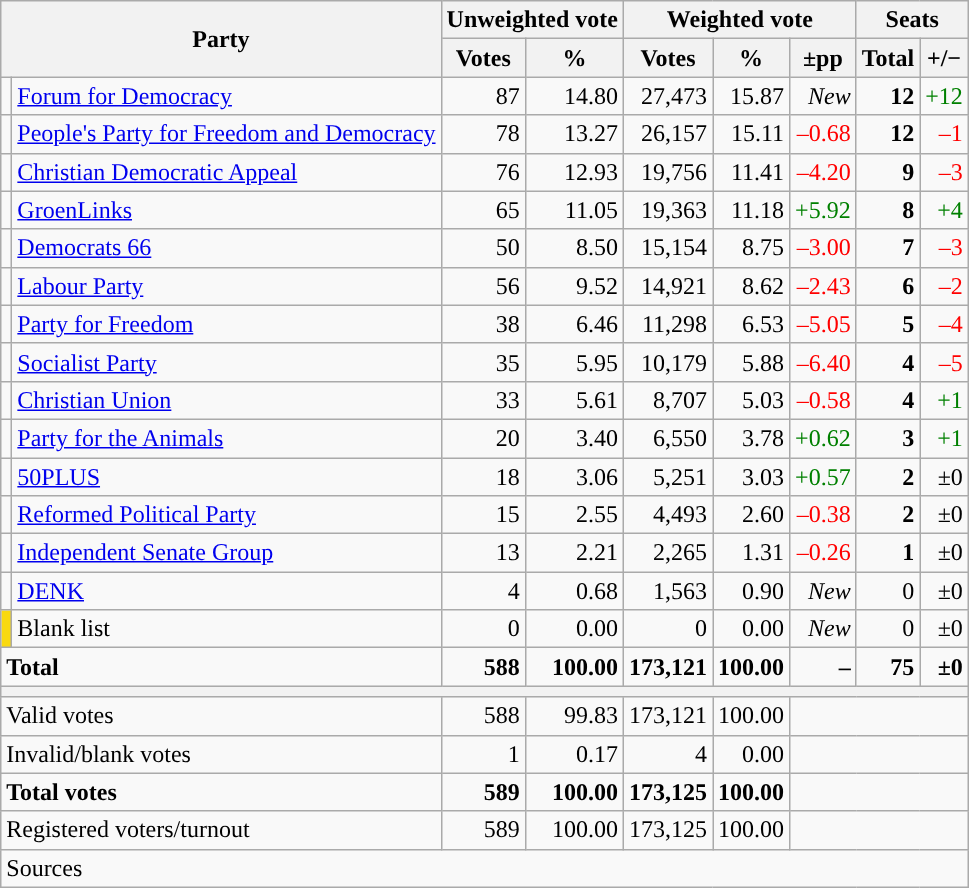<table class="wikitable" style="text-align:right;">
<tr>
<th colspan=2 rowspan=2>Party</th>
<th colspan=2>Unweighted vote</th>
<th colspan=3>Weighted vote</th>
<th colspan=2>Seats</th>
</tr>
<tr>
<th>Votes</th>
<th>%</th>
<th>Votes</th>
<th>%</th>
<th>±pp</th>
<th>Total</th>
<th>+/−</th>
</tr>
<tr>
<td style="color:inherit;background:"></td>
<td align="left"><a href='#'>Forum for Democracy</a></td>
<td>87</td>
<td>14.80</td>
<td>27,473</td>
<td>15.87</td>
<td><em>New</em></td>
<td><strong>12</strong></td>
<td style="color:green;">+12</td>
</tr>
<tr>
<td style="color:inherit;background:"></td>
<td align="left"><a href='#'>People's Party for Freedom and Democracy</a></td>
<td>78</td>
<td>13.27</td>
<td>26,157</td>
<td>15.11</td>
<td style="color:red;">–0.68</td>
<td><strong>12</strong></td>
<td style="color:red;">–1</td>
</tr>
<tr>
<td style="color:inherit;background:"></td>
<td align="left"><a href='#'>Christian Democratic Appeal</a></td>
<td>76</td>
<td>12.93</td>
<td>19,756</td>
<td>11.41</td>
<td style="color:red;">–4.20</td>
<td><strong>9</strong></td>
<td style="color:red;">–3</td>
</tr>
<tr>
<td style="color:inherit;background:"></td>
<td align="left"><a href='#'>GroenLinks</a></td>
<td>65</td>
<td>11.05</td>
<td>19,363</td>
<td>11.18</td>
<td style="color:green;">+5.92</td>
<td><strong>8</strong></td>
<td style="color:green;">+4</td>
</tr>
<tr>
<td style="color:inherit;background:"></td>
<td align="left"><a href='#'>Democrats 66</a></td>
<td>50</td>
<td>8.50</td>
<td>15,154</td>
<td>8.75</td>
<td style="color:red;">–3.00</td>
<td><strong>7</strong></td>
<td style="color:red;">–3</td>
</tr>
<tr>
<td style="color:inherit;background:"></td>
<td align="left"><a href='#'>Labour Party</a></td>
<td>56</td>
<td>9.52</td>
<td>14,921</td>
<td>8.62</td>
<td style="color:red;">–2.43</td>
<td><strong>6</strong></td>
<td style="color:red;">–2</td>
</tr>
<tr>
<td style="color:inherit;background:"></td>
<td align="left"><a href='#'>Party for Freedom</a></td>
<td>38</td>
<td>6.46</td>
<td>11,298</td>
<td>6.53</td>
<td style="color:red;">–5.05</td>
<td><strong>5</strong></td>
<td style="color:red;">–4</td>
</tr>
<tr>
<td style="color:inherit;background:"></td>
<td align="left"><a href='#'>Socialist Party</a></td>
<td>35</td>
<td>5.95</td>
<td>10,179</td>
<td>5.88</td>
<td style="color:red;">–6.40</td>
<td><strong>4</strong></td>
<td style="color:red;">–5</td>
</tr>
<tr>
<td style="color:inherit;background:"></td>
<td align="left"><a href='#'>Christian Union</a></td>
<td>33</td>
<td>5.61</td>
<td>8,707</td>
<td>5.03</td>
<td style="color:red;">–0.58</td>
<td><strong>4</strong></td>
<td style="color:green;">+1</td>
</tr>
<tr>
<td style="color:inherit;background:"></td>
<td align="left"><a href='#'>Party for the Animals</a></td>
<td>20</td>
<td>3.40</td>
<td>6,550</td>
<td>3.78</td>
<td style="color:green;">+0.62</td>
<td><strong>3</strong></td>
<td style="color:green;">+1</td>
</tr>
<tr>
<td style="color:inherit;background:"></td>
<td align="left"><a href='#'>50PLUS</a></td>
<td>18</td>
<td>3.06</td>
<td>5,251</td>
<td>3.03</td>
<td style="color:green;">+0.57</td>
<td><strong>2</strong></td>
<td>±0</td>
</tr>
<tr>
<td style="color:inherit;background:"></td>
<td align="left"><a href='#'>Reformed Political Party</a></td>
<td>15</td>
<td>2.55</td>
<td>4,493</td>
<td>2.60</td>
<td style="color:red;">–0.38</td>
<td><strong>2</strong></td>
<td>±0</td>
</tr>
<tr>
<td style="color:inherit;background:"></td>
<td align="left"><a href='#'>Independent Senate Group</a></td>
<td>13</td>
<td>2.21</td>
<td>2,265</td>
<td>1.31</td>
<td style="color:red;">–0.26</td>
<td><strong>1</strong></td>
<td>±0</td>
</tr>
<tr>
<td style="color:inherit;background:"></td>
<td align="left"><a href='#'>DENK</a></td>
<td>4</td>
<td>0.68</td>
<td>1,563</td>
<td>0.90</td>
<td><em>New</em></td>
<td>0</td>
<td>±0</td>
</tr>
<tr>
<td style="color:inherit;background:#F9D90F"></td>
<td align="left">Blank list</td>
<td>0</td>
<td>0.00</td>
<td>0</td>
<td>0.00</td>
<td><em>New</em></td>
<td>0</td>
<td>±0</td>
</tr>
<tr style="font-weight:bold;">
<td align="left" colspan="2">Total</td>
<td>588</td>
<td>100.00</td>
<td>173,121</td>
<td>100.00</td>
<td>–</td>
<td>75</td>
<td>±0</td>
</tr>
<tr>
<th colspan="9"></th>
</tr>
<tr>
<td align="left" colspan="2">Valid votes</td>
<td>588</td>
<td>99.83</td>
<td>173,121</td>
<td>100.00</td>
<td colspan="3"></td>
</tr>
<tr>
<td align="left" colspan="2">Invalid/blank votes</td>
<td>1</td>
<td>0.17</td>
<td>4</td>
<td>0.00</td>
<td colspan="3"></td>
</tr>
<tr style="font-weight:bold;">
<td align="left" colspan="2">Total votes</td>
<td>589</td>
<td>100.00</td>
<td>173,125</td>
<td>100.00</td>
<td colspan="3"></td>
</tr>
<tr>
<td align="left" colspan="2">Registered voters/turnout</td>
<td>589</td>
<td>100.00</td>
<td>173,125</td>
<td>100.00</td>
<td colspan="3"></td>
</tr>
<tr>
<td align="left" colspan="9">Sources</td>
</tr>
</table>
